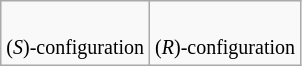<table class="wikitable" style="text-align:center">
<tr>
<td><br><small>(<em>S</em>)-configuration</small></td>
<td><br><small>(<em>R</em>)-configuration</small></td>
</tr>
</table>
